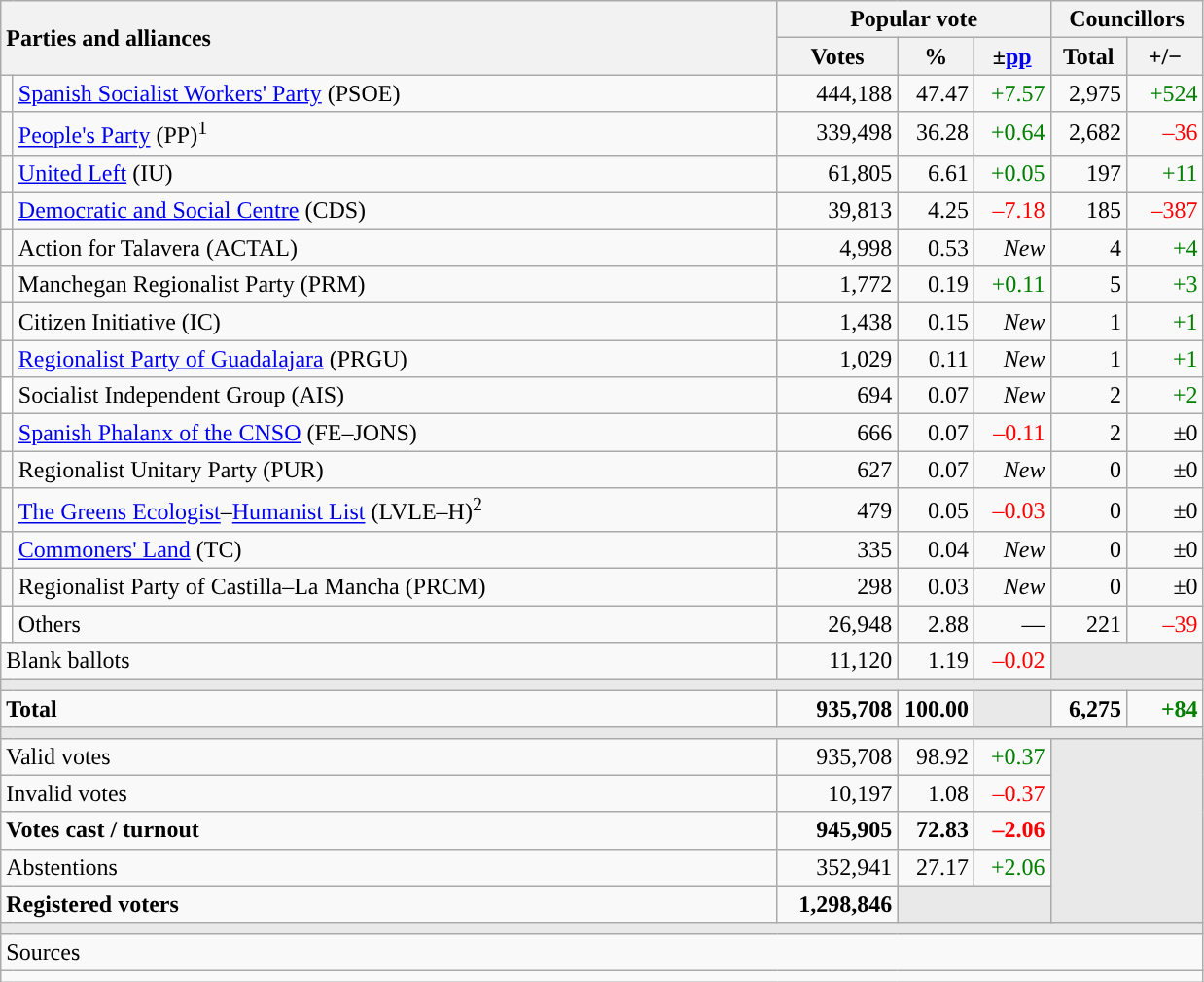<table class="wikitable" style="text-align:right;">
<tr>
<th style="text-align:left;" rowspan="2" colspan="2" width="525">Parties and alliances</th>
<th colspan="3">Popular vote</th>
<th colspan="2">Councillors</th>
</tr>
<tr>
<th width="75">Votes</th>
<th width="45">%</th>
<th width="45">±<a href='#'>pp</a></th>
<th width="45">Total</th>
<th width="45">+/−</th>
</tr>
<tr>
<td width="1" style="color:inherit;background:"></td>
<td align="left"><a href='#'>Spanish Socialist Workers' Party</a> (PSOE)</td>
<td>444,188</td>
<td>47.47</td>
<td style="color:green;">+7.57</td>
<td>2,975</td>
<td style="color:green;">+524</td>
</tr>
<tr>
<td style="color:inherit;background:"></td>
<td align="left"><a href='#'>People's Party</a> (PP)<sup>1</sup></td>
<td>339,498</td>
<td>36.28</td>
<td style="color:green;">+0.64</td>
<td>2,682</td>
<td style="color:red;">–36</td>
</tr>
<tr>
<td style="color:inherit;background:"></td>
<td align="left"><a href='#'>United Left</a> (IU)</td>
<td>61,805</td>
<td>6.61</td>
<td style="color:green;">+0.05</td>
<td>197</td>
<td style="color:green;">+11</td>
</tr>
<tr>
<td style="color:inherit;background:"></td>
<td align="left"><a href='#'>Democratic and Social Centre</a> (CDS)</td>
<td>39,813</td>
<td>4.25</td>
<td style="color:red;">–7.18</td>
<td>185</td>
<td style="color:red;">–387</td>
</tr>
<tr>
<td style="color:inherit;background:"></td>
<td align="left">Action for Talavera (ACTAL)</td>
<td>4,998</td>
<td>0.53</td>
<td><em>New</em></td>
<td>4</td>
<td style="color:green;">+4</td>
</tr>
<tr>
<td style="color:inherit;background:"></td>
<td align="left">Manchegan Regionalist Party (PRM)</td>
<td>1,772</td>
<td>0.19</td>
<td style="color:green;">+0.11</td>
<td>5</td>
<td style="color:green;">+3</td>
</tr>
<tr>
<td style="color:inherit;background:"></td>
<td align="left">Citizen Initiative (IC)</td>
<td>1,438</td>
<td>0.15</td>
<td><em>New</em></td>
<td>1</td>
<td style="color:green;">+1</td>
</tr>
<tr>
<td style="color:inherit;background:"></td>
<td align="left"><a href='#'>Regionalist Party of Guadalajara</a> (PRGU)</td>
<td>1,029</td>
<td>0.11</td>
<td><em>New</em></td>
<td>1</td>
<td style="color:green;">+1</td>
</tr>
<tr>
<td bgcolor="white"></td>
<td align="left">Socialist Independent Group (AIS)</td>
<td>694</td>
<td>0.07</td>
<td><em>New</em></td>
<td>2</td>
<td style="color:green;">+2</td>
</tr>
<tr>
<td style="color:inherit;background:"></td>
<td align="left"><a href='#'>Spanish Phalanx of the CNSO</a> (FE–JONS)</td>
<td>666</td>
<td>0.07</td>
<td style="color:red;">–0.11</td>
<td>2</td>
<td>±0</td>
</tr>
<tr>
<td style="color:inherit;background:"></td>
<td align="left">Regionalist Unitary Party (PUR)</td>
<td>627</td>
<td>0.07</td>
<td><em>New</em></td>
<td>0</td>
<td>±0</td>
</tr>
<tr>
<td style="color:inherit;background:"></td>
<td align="left"><a href='#'>The Greens Ecologist</a>–<a href='#'>Humanist List</a> (LVLE–H)<sup>2</sup></td>
<td>479</td>
<td>0.05</td>
<td style="color:red;">–0.03</td>
<td>0</td>
<td>±0</td>
</tr>
<tr>
<td style="color:inherit;background:"></td>
<td align="left"><a href='#'>Commoners' Land</a> (TC)</td>
<td>335</td>
<td>0.04</td>
<td><em>New</em></td>
<td>0</td>
<td>±0</td>
</tr>
<tr>
<td style="color:inherit;background:"></td>
<td align="left">Regionalist Party of Castilla–La Mancha (PRCM)</td>
<td>298</td>
<td>0.03</td>
<td><em>New</em></td>
<td>0</td>
<td>±0</td>
</tr>
<tr>
<td bgcolor="white"></td>
<td align="left">Others</td>
<td>26,948</td>
<td>2.88</td>
<td>—</td>
<td>221</td>
<td style="color:red;">–39</td>
</tr>
<tr>
<td align="left" colspan="2">Blank ballots</td>
<td>11,120</td>
<td>1.19</td>
<td style="color:red;">–0.02</td>
<td bgcolor="#E9E9E9" colspan="2"></td>
</tr>
<tr>
<td colspan="7" bgcolor="#E9E9E9"></td>
</tr>
<tr style="font-weight:bold;">
<td align="left" colspan="2">Total</td>
<td>935,708</td>
<td>100.00</td>
<td bgcolor="#E9E9E9"></td>
<td>6,275</td>
<td style="color:green;">+84</td>
</tr>
<tr>
<td colspan="7" bgcolor="#E9E9E9"></td>
</tr>
<tr>
<td align="left" colspan="2">Valid votes</td>
<td>935,708</td>
<td>98.92</td>
<td style="color:green;">+0.37</td>
<td bgcolor="#E9E9E9" colspan="2" rowspan="5"></td>
</tr>
<tr>
<td align="left" colspan="2">Invalid votes</td>
<td>10,197</td>
<td>1.08</td>
<td style="color:red;">–0.37</td>
</tr>
<tr style="font-weight:bold;">
<td align="left" colspan="2">Votes cast / turnout</td>
<td>945,905</td>
<td>72.83</td>
<td style="color:red;">–2.06</td>
</tr>
<tr>
<td align="left" colspan="2">Abstentions</td>
<td>352,941</td>
<td>27.17</td>
<td style="color:green;">+2.06</td>
</tr>
<tr style="font-weight:bold;">
<td align="left" colspan="2">Registered voters</td>
<td>1,298,846</td>
<td bgcolor="#E9E9E9" colspan="2"></td>
</tr>
<tr>
<td colspan="7" bgcolor="#E9E9E9"></td>
</tr>
<tr>
<td align="left" colspan="7">Sources</td>
</tr>
<tr>
<td colspan="7" style="text-align:left; max-width:790px;"></td>
</tr>
</table>
